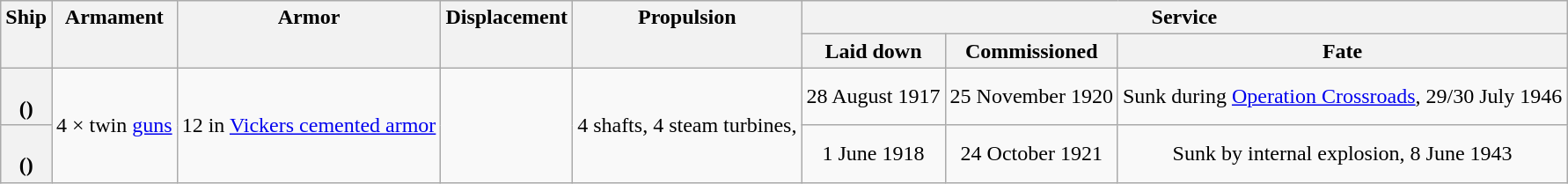<table class="wikitable plainrowheaders" style="text-align: center;">
<tr valign="top">
<th scope="col" rowspan="2">Ship</th>
<th scope="col" rowspan="2">Armament</th>
<th scope="col" rowspan="2">Armor</th>
<th scope="col" rowspan="2">Displacement</th>
<th scope="col" rowspan="2">Propulsion</th>
<th scope="col" colspan="3">Service</th>
</tr>
<tr valign="top">
<th scope="col">Laid down</th>
<th scope="col">Commissioned</th>
<th scope="col">Fate</th>
</tr>
<tr valign="center">
<th scope="row"><br>()</th>
<td rowspan="2">4 × twin <a href='#'> guns</a></td>
<td rowspan="2">12 in <a href='#'>Vickers cemented armor</a></td>
<td rowspan="2"></td>
<td rowspan="2">4 shafts, 4 steam turbines,<br></td>
<td>28 August 1917</td>
<td>25 November 1920</td>
<td>Sunk during <a href='#'>Operation Crossroads</a>, 29/30 July 1946</td>
</tr>
<tr valign="center">
<th scope="row"><br>()</th>
<td>1 June 1918</td>
<td>24 October 1921</td>
<td>Sunk by internal explosion, 8 June 1943</td>
</tr>
</table>
